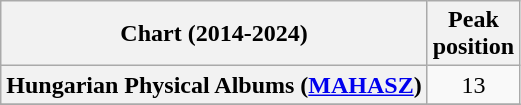<table class="wikitable sortable plainrowheaders">
<tr>
<th>Chart (2014-2024)</th>
<th>Peak<br>position</th>
</tr>
<tr>
<th scope="row">Hungarian Physical Albums (<a href='#'>MAHASZ</a>)</th>
<td style="text-align:center;">13</td>
</tr>
<tr>
</tr>
</table>
